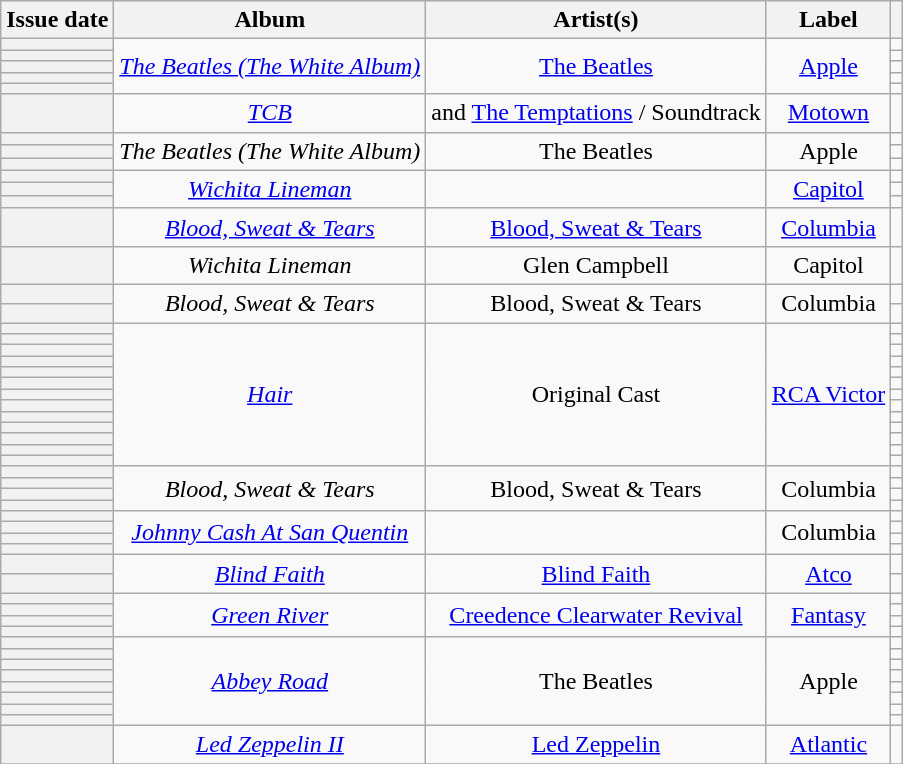<table class="wikitable sortable plainrowheaders" style="text-align: center">
<tr>
<th scope=col>Issue date</th>
<th scope=col>Album</th>
<th scope=col>Artist(s)</th>
<th scope=col>Label</th>
<th scope=col class="unsortable"></th>
</tr>
<tr>
<th scope="row"></th>
<td rowspan=5><em><a href='#'>The Beatles (The White Album)</a></em></td>
<td rowspan=5 data-sort-value="Beatles, The"><a href='#'>The Beatles</a></td>
<td rowspan=5><a href='#'>Apple</a></td>
<td align="center"></td>
</tr>
<tr>
<th scope="row"></th>
<td align="center"></td>
</tr>
<tr>
<th scope="row"></th>
<td align="center"></td>
</tr>
<tr>
<th scope="row"></th>
<td align="center"></td>
</tr>
<tr>
<th scope="row"></th>
<td align="center"></td>
</tr>
<tr>
<th scope="row"></th>
<td><em><a href='#'>TCB</a></em></td>
<td> and <a href='#'>The Temptations</a> / Soundtrack</td>
<td><a href='#'>Motown</a></td>
<td align="center"></td>
</tr>
<tr>
<th scope="row"></th>
<td rowspan=3><em>The Beatles (The White Album)</em></td>
<td rowspan=3 data-sort-value="Beatles, The">The Beatles</td>
<td rowspan=3>Apple</td>
<td align="center"></td>
</tr>
<tr>
<th scope="row"></th>
<td align="center"></td>
</tr>
<tr>
<th scope="row"></th>
<td align="center"></td>
</tr>
<tr>
<th scope="row"></th>
<td rowspan=3><a href='#'><em>Wichita Lineman</em></a></td>
<td rowspan=3></td>
<td rowspan=3><a href='#'>Capitol</a></td>
<td align="center"></td>
</tr>
<tr>
<th scope="row"></th>
<td align="center"></td>
</tr>
<tr>
<th scope="row"></th>
<td align="center"></td>
</tr>
<tr>
<th scope="row"></th>
<td><em><a href='#'>Blood, Sweat & Tears</a></em></td>
<td><a href='#'>Blood, Sweat & Tears</a></td>
<td><a href='#'>Columbia</a></td>
<td align="center"></td>
</tr>
<tr>
<th scope="row"></th>
<td><em>Wichita Lineman</em></td>
<td data-sort-value="Campbell, Glen">Glen Campbell</td>
<td>Capitol</td>
<td align="center"></td>
</tr>
<tr>
<th scope="row"></th>
<td rowspan=2><em>Blood, Sweat & Tears</em></td>
<td rowspan=2>Blood, Sweat & Tears</td>
<td rowspan=2>Columbia</td>
<td align="center"></td>
</tr>
<tr>
<th scope="row"></th>
<td align="center"></td>
</tr>
<tr>
<th scope="row"></th>
<td rowspan=13><em><a href='#'>Hair</a></em></td>
<td rowspan=13>Original Cast</td>
<td rowspan=13><a href='#'>RCA Victor</a></td>
<td align="center"></td>
</tr>
<tr>
<th scope="row"></th>
<td align="center"></td>
</tr>
<tr>
<th scope="row"></th>
<td align="center"></td>
</tr>
<tr>
<th scope="row"></th>
<td align="center"></td>
</tr>
<tr>
<th scope="row"></th>
<td align="center"></td>
</tr>
<tr>
<th scope="row"></th>
<td align="center"></td>
</tr>
<tr>
<th scope="row"></th>
<td align="center"></td>
</tr>
<tr>
<th scope="row"></th>
<td align="center"></td>
</tr>
<tr>
<th scope="row"></th>
<td align="center"></td>
</tr>
<tr>
<th scope="row"></th>
<td align="center"></td>
</tr>
<tr>
<th scope="row"></th>
<td align="center"></td>
</tr>
<tr>
<th scope="row"></th>
<td align="center"></td>
</tr>
<tr>
<th scope="row"></th>
<td align="center"></td>
</tr>
<tr>
<th scope="row"></th>
<td rowspan=4><em>Blood, Sweat & Tears</em></td>
<td rowspan=4>Blood, Sweat & Tears</td>
<td rowspan=4>Columbia</td>
<td align="center"></td>
</tr>
<tr>
<th scope="row"></th>
<td align="center"></td>
</tr>
<tr>
<th scope="row"></th>
<td align="center"></td>
</tr>
<tr>
<th scope="row"></th>
<td align="center"></td>
</tr>
<tr>
<th scope="row"></th>
<td rowspan=4><em><a href='#'>Johnny Cash At San Quentin</a></em></td>
<td rowspan=4></td>
<td rowspan=4>Columbia</td>
<td align="center"></td>
</tr>
<tr>
<th scope="row"></th>
<td align="center"></td>
</tr>
<tr>
<th scope="row"></th>
<td align="center"></td>
</tr>
<tr>
<th scope="row"></th>
<td align="center"></td>
</tr>
<tr>
<th scope="row"></th>
<td rowspan=2><em><a href='#'>Blind Faith</a></em></td>
<td rowspan=2><a href='#'>Blind Faith</a></td>
<td rowspan=2><a href='#'>Atco</a></td>
<td align="center"></td>
</tr>
<tr>
<th scope="row"></th>
<td align="center"></td>
</tr>
<tr>
<th scope="row"></th>
<td rowspan=4><em><a href='#'>Green River</a></em></td>
<td rowspan=4><a href='#'>Creedence Clearwater Revival</a></td>
<td rowspan=4><a href='#'>Fantasy</a></td>
<td align="center"></td>
</tr>
<tr>
<th scope="row"></th>
<td align="center"></td>
</tr>
<tr>
<th scope="row"></th>
<td align="center"></td>
</tr>
<tr>
<th scope="row"></th>
<td align="center"></td>
</tr>
<tr>
<th scope="row"></th>
<td rowspan=8><em><a href='#'>Abbey Road</a></em></td>
<td rowspan=8 data-sort-value="Beatles, The">The Beatles</td>
<td rowspan=8>Apple</td>
<td align="center"></td>
</tr>
<tr>
<th scope="row"></th>
<td align="center"></td>
</tr>
<tr>
<th scope="row"></th>
<td align="center"></td>
</tr>
<tr>
<th scope="row"></th>
<td align="center"></td>
</tr>
<tr>
<th scope="row"></th>
<td align="center"></td>
</tr>
<tr>
<th scope="row"></th>
<td align="center"></td>
</tr>
<tr>
<th scope="row"></th>
<td align="center"></td>
</tr>
<tr>
<th scope="row"></th>
<td align="center"></td>
</tr>
<tr>
<th scope="row"></th>
<td><em><a href='#'>Led Zeppelin II</a></em></td>
<td><a href='#'>Led Zeppelin</a></td>
<td><a href='#'>Atlantic</a></td>
<td align="center"></td>
</tr>
<tr>
</tr>
</table>
